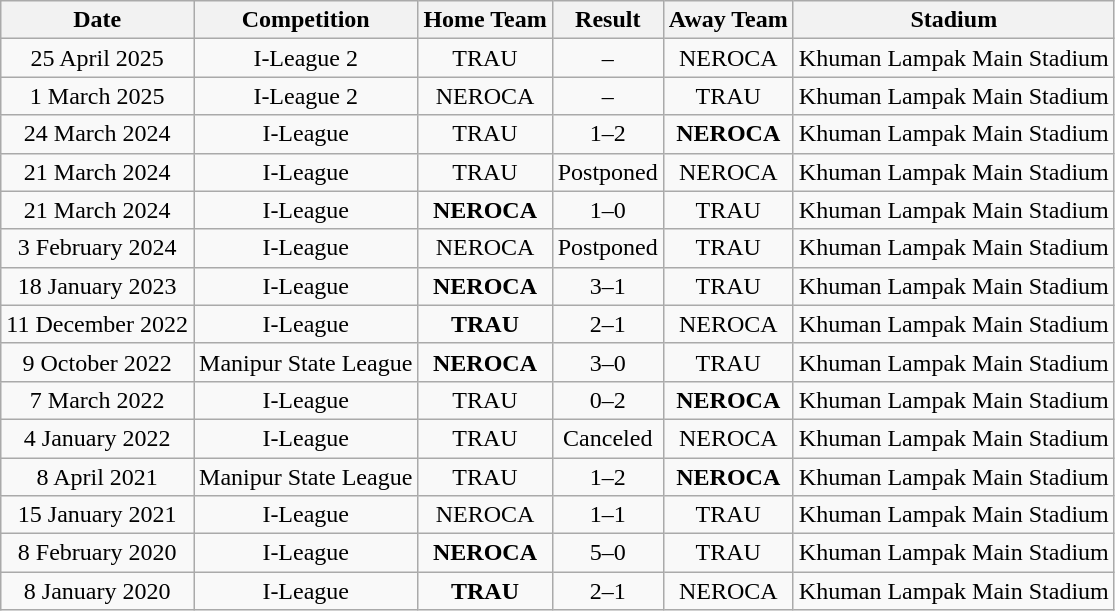<table class="wikitable" style="text-align:center">
<tr>
<th>Date</th>
<th>Competition</th>
<th>Home Team</th>
<th>Result</th>
<th>Away Team</th>
<th>Stadium</th>
</tr>
<tr>
<td>25 April 2025</td>
<td>I-League 2</td>
<td>TRAU</td>
<td>–</td>
<td>NEROCA</td>
<td>Khuman Lampak Main Stadium</td>
</tr>
<tr>
<td>1 March 2025</td>
<td>I-League 2</td>
<td>NEROCA</td>
<td>–</td>
<td>TRAU</td>
<td>Khuman Lampak Main Stadium</td>
</tr>
<tr>
<td>24 March 2024</td>
<td>I-League</td>
<td>TRAU</td>
<td>1–2</td>
<td><strong>NEROCA</strong></td>
<td>Khuman Lampak Main Stadium</td>
</tr>
<tr>
<td>21 March 2024</td>
<td>I-League</td>
<td>TRAU</td>
<td>Postponed</td>
<td>NEROCA</td>
<td>Khuman Lampak Main Stadium</td>
</tr>
<tr>
<td>21 March 2024</td>
<td>I-League</td>
<td><strong>NEROCA</strong></td>
<td>1–0</td>
<td>TRAU</td>
<td>Khuman Lampak Main Stadium</td>
</tr>
<tr>
<td>3 February 2024</td>
<td>I-League</td>
<td>NEROCA</td>
<td>Postponed</td>
<td>TRAU</td>
<td>Khuman Lampak Main Stadium</td>
</tr>
<tr>
<td>18 January 2023</td>
<td>I-League</td>
<td><strong>NEROCA</strong></td>
<td>3–1</td>
<td>TRAU</td>
<td>Khuman Lampak Main Stadium</td>
</tr>
<tr>
<td>11 December 2022</td>
<td>I-League</td>
<td><strong>TRAU</strong></td>
<td>2–1</td>
<td>NEROCA</td>
<td>Khuman Lampak Main Stadium</td>
</tr>
<tr>
<td>9 October 2022</td>
<td>Manipur State League</td>
<td><strong>NEROCA</strong></td>
<td>3–0</td>
<td>TRAU</td>
<td>Khuman Lampak Main Stadium</td>
</tr>
<tr>
<td>7 March 2022</td>
<td>I-League</td>
<td>TRAU</td>
<td>0–2</td>
<td><strong>NEROCA</strong></td>
<td>Khuman Lampak Main Stadium</td>
</tr>
<tr>
<td>4 January 2022</td>
<td>I-League</td>
<td>TRAU</td>
<td>Canceled</td>
<td>NEROCA</td>
<td>Khuman Lampak Main Stadium</td>
</tr>
<tr>
<td>8 April 2021</td>
<td>Manipur State League</td>
<td>TRAU</td>
<td>1–2</td>
<td><strong>NEROCA</strong></td>
<td>Khuman Lampak Main Stadium</td>
</tr>
<tr>
<td>15 January 2021</td>
<td>I-League</td>
<td>NEROCA</td>
<td>1–1</td>
<td>TRAU</td>
<td>Khuman Lampak Main Stadium</td>
</tr>
<tr>
<td>8 February 2020</td>
<td>I-League</td>
<td><strong>NEROCA</strong></td>
<td>5–0</td>
<td>TRAU</td>
<td>Khuman Lampak Main Stadium</td>
</tr>
<tr>
<td>8 January 2020</td>
<td>I-League</td>
<td><strong>TRAU</strong></td>
<td>2–1</td>
<td>NEROCA</td>
<td>Khuman Lampak Main Stadium</td>
</tr>
</table>
